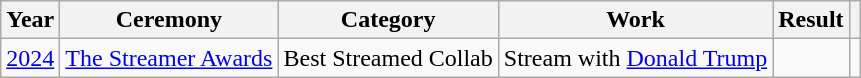<table class="wikitable" style="text-align:center;">
<tr>
<th>Year</th>
<th>Ceremony</th>
<th>Category</th>
<th>Work</th>
<th>Result</th>
<th></th>
</tr>
<tr>
<td><a href='#'>2024</a></td>
<td><a href='#'>The Streamer Awards</a></td>
<td>Best Streamed Collab</td>
<td>Stream with <a href='#'>Donald Trump</a></td>
<td></td>
<td></td>
</tr>
</table>
